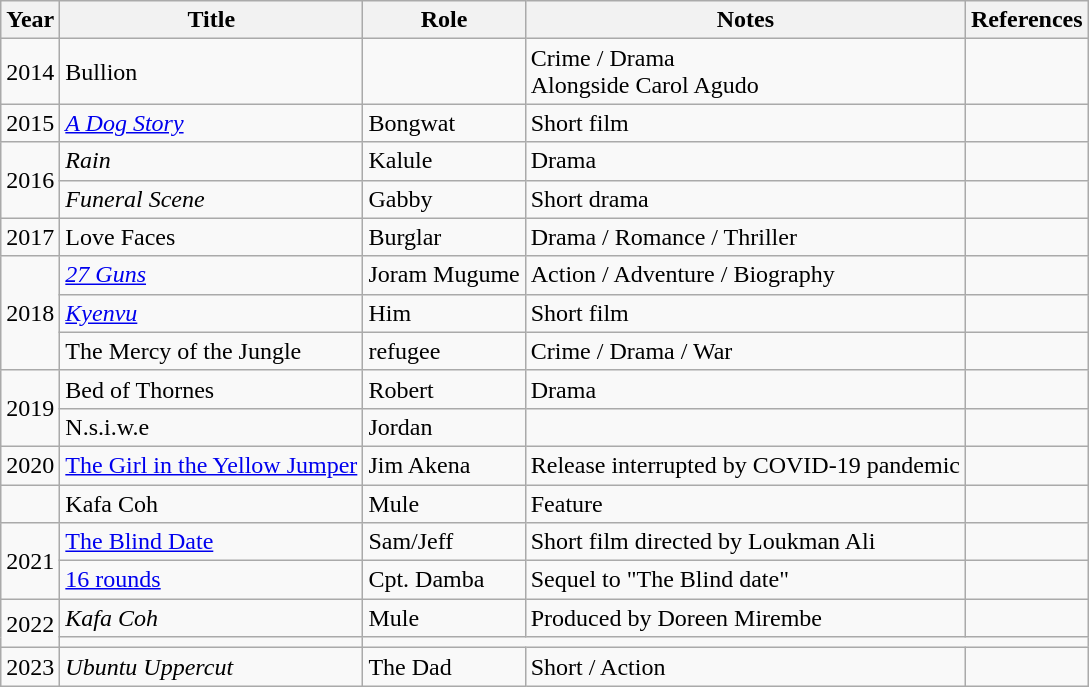<table class="wikitable sortable mw-collapsible">
<tr>
<th>Year</th>
<th>Title</th>
<th>Role</th>
<th>Notes</th>
<th>References</th>
</tr>
<tr>
<td>2014</td>
<td>Bullion</td>
<td></td>
<td>Crime / Drama<br>Alongside Carol Agudo</td>
<td></td>
</tr>
<tr>
<td>2015</td>
<td><em><a href='#'>A Dog Story</a></em></td>
<td>Bongwat</td>
<td>Short film</td>
<td></td>
</tr>
<tr>
<td rowspan="2">2016</td>
<td><em>Rain</em></td>
<td>Kalule</td>
<td>Drama</td>
<td></td>
</tr>
<tr>
<td><em>Funeral Scene</em></td>
<td>Gabby</td>
<td>Short drama</td>
<td></td>
</tr>
<tr>
<td>2017</td>
<td>Love Faces</td>
<td>Burglar</td>
<td>Drama / Romance / Thriller</td>
<td></td>
</tr>
<tr>
<td rowspan="3">2018</td>
<td><em><a href='#'>27 Guns</a></em></td>
<td>Joram Mugume</td>
<td>Action / Adventure / Biography</td>
<td></td>
</tr>
<tr>
<td><em><a href='#'>Kyenvu</a></em></td>
<td>Him</td>
<td>Short film</td>
<td></td>
</tr>
<tr>
<td>The Mercy of the Jungle</td>
<td>refugee</td>
<td>Crime / Drama / War</td>
<td></td>
</tr>
<tr>
<td rowspan="2">2019</td>
<td>Bed of Thornes</td>
<td>Robert</td>
<td>Drama</td>
<td></td>
</tr>
<tr>
<td>N.s.i.w.e</td>
<td>Jordan</td>
<td></td>
<td></td>
</tr>
<tr>
<td>2020</td>
<td><a href='#'>The Girl in the Yellow Jumper</a></td>
<td>Jim Akena</td>
<td>Release interrupted by COVID-19 pandemic</td>
<td></td>
</tr>
<tr>
<td></td>
<td>Kafa Coh</td>
<td>Mule</td>
<td>Feature</td>
<td></td>
</tr>
<tr>
<td rowspan="2">2021</td>
<td><a href='#'>The Blind Date</a></td>
<td>Sam/Jeff</td>
<td>Short film directed by Loukman Ali</td>
<td></td>
</tr>
<tr>
<td><a href='#'>16 rounds</a></td>
<td>Cpt. Damba</td>
<td>Sequel to "The Blind date"</td>
<td></td>
</tr>
<tr>
<td rowspan="2">2022</td>
<td><em>Kafa Coh</em></td>
<td>Mule</td>
<td>Produced by Doreen Mirembe</td>
<td></td>
</tr>
<tr>
<td></td>
</tr>
<tr>
<td>2023</td>
<td><em>Ubuntu Uppercut</em></td>
<td>The Dad</td>
<td>Short / Action</td>
<td></td>
</tr>
</table>
